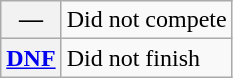<table class="wikitable">
<tr>
<th scope="row">—</th>
<td>Did not compete</td>
</tr>
<tr>
<th scope="row"><a href='#'>DNF</a></th>
<td>Did not finish</td>
</tr>
</table>
